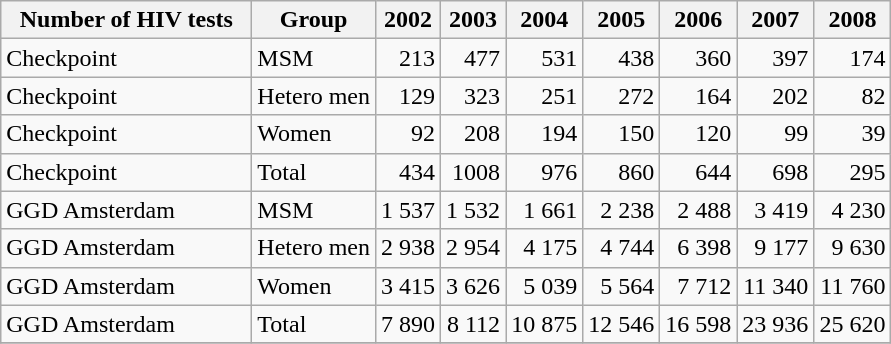<table class="wikitable sortable">
<tr>
<th class=”unsortable" style="width:10em;">Number of HIV tests</th>
<th>Group</th>
<th>2002</th>
<th>2003</th>
<th>2004</th>
<th>2005</th>
<th>2006</th>
<th>2007</th>
<th>2008</th>
</tr>
<tr>
<td>Checkpoint</td>
<td>MSM</td>
<td style="text-align:right;">213</td>
<td style="text-align:right;">477</td>
<td style="text-align:right;">531</td>
<td style="text-align:right;">438</td>
<td style="text-align:right;">360</td>
<td style="text-align:right;">397</td>
<td style="text-align:right;">174</td>
</tr>
<tr>
<td>Checkpoint</td>
<td>Hetero men</td>
<td style="text-align:right;">129</td>
<td style="text-align:right;">323</td>
<td style="text-align:right;">251</td>
<td style="text-align:right;">272</td>
<td style="text-align:right;">164</td>
<td style="text-align:right;">202</td>
<td style="text-align:right;">82</td>
</tr>
<tr>
<td>Checkpoint</td>
<td>Women</td>
<td style="text-align:right;">92</td>
<td style="text-align:right;">208</td>
<td style="text-align:right;">194</td>
<td style="text-align:right;">150</td>
<td style="text-align:right;">120</td>
<td style="text-align:right;">99</td>
<td style="text-align:right;">39</td>
</tr>
<tr>
<td>Checkpoint</td>
<td>Total</td>
<td style="text-align:right;">434</td>
<td style="text-align:right;">1008</td>
<td style="text-align:right;">976</td>
<td style="text-align:right;">860</td>
<td style="text-align:right;">644</td>
<td style="text-align:right;">698</td>
<td style="text-align:right;">295</td>
</tr>
<tr>
<td>GGD Amsterdam</td>
<td>MSM</td>
<td style="text-align:right;">1 537</td>
<td style="text-align:right;">1 532</td>
<td style="text-align:right;">1 661</td>
<td style="text-align:right;">2 238</td>
<td style="text-align:right;">2 488</td>
<td style="text-align:right;">3 419</td>
<td style="text-align:right;">4 230</td>
</tr>
<tr>
<td>GGD Amsterdam</td>
<td>Hetero men</td>
<td style="text-align:right;">2 938</td>
<td style="text-align:right;">2 954</td>
<td style="text-align:right;">4 175</td>
<td style="text-align:right;">4 744</td>
<td style="text-align:right;">6 398</td>
<td style="text-align:right;">9 177</td>
<td style="text-align:right;">9 630</td>
</tr>
<tr>
<td>GGD Amsterdam</td>
<td>Women</td>
<td style="text-align:right;">3 415</td>
<td style="text-align:right;">3 626</td>
<td style="text-align:right;">5 039</td>
<td style="text-align:right;">5 564</td>
<td style="text-align:right;">7 712</td>
<td style="text-align:right;">11 340</td>
<td style="text-align:right;">11 760</td>
</tr>
<tr>
<td>GGD Amsterdam</td>
<td>Total</td>
<td style="text-align:right;">7 890</td>
<td style="text-align:right;">8 112</td>
<td style="text-align:right;">10 875</td>
<td style="text-align:right;">12 546</td>
<td style="text-align:right;">16 598</td>
<td style="text-align:right;">23 936</td>
<td style="text-align:right;">25 620</td>
</tr>
<tr>
</tr>
</table>
